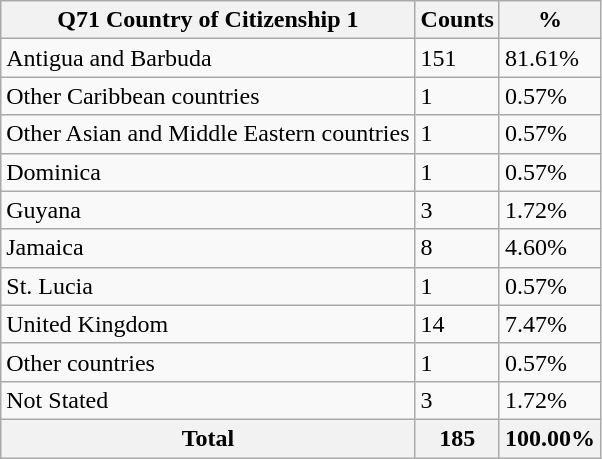<table class="wikitable sortable">
<tr>
<th>Q71 Country of Citizenship 1</th>
<th>Counts</th>
<th>%</th>
</tr>
<tr>
<td>Antigua and Barbuda</td>
<td>151</td>
<td>81.61%</td>
</tr>
<tr>
<td>Other Caribbean countries</td>
<td>1</td>
<td>0.57%</td>
</tr>
<tr>
<td>Other Asian and Middle Eastern countries</td>
<td>1</td>
<td>0.57%</td>
</tr>
<tr>
<td>Dominica</td>
<td>1</td>
<td>0.57%</td>
</tr>
<tr>
<td>Guyana</td>
<td>3</td>
<td>1.72%</td>
</tr>
<tr>
<td>Jamaica</td>
<td>8</td>
<td>4.60%</td>
</tr>
<tr>
<td>St. Lucia</td>
<td>1</td>
<td>0.57%</td>
</tr>
<tr>
<td>United Kingdom</td>
<td>14</td>
<td>7.47%</td>
</tr>
<tr>
<td>Other countries</td>
<td>1</td>
<td>0.57%</td>
</tr>
<tr>
<td>Not Stated</td>
<td>3</td>
<td>1.72%</td>
</tr>
<tr>
<th>Total</th>
<th>185</th>
<th>100.00%</th>
</tr>
</table>
